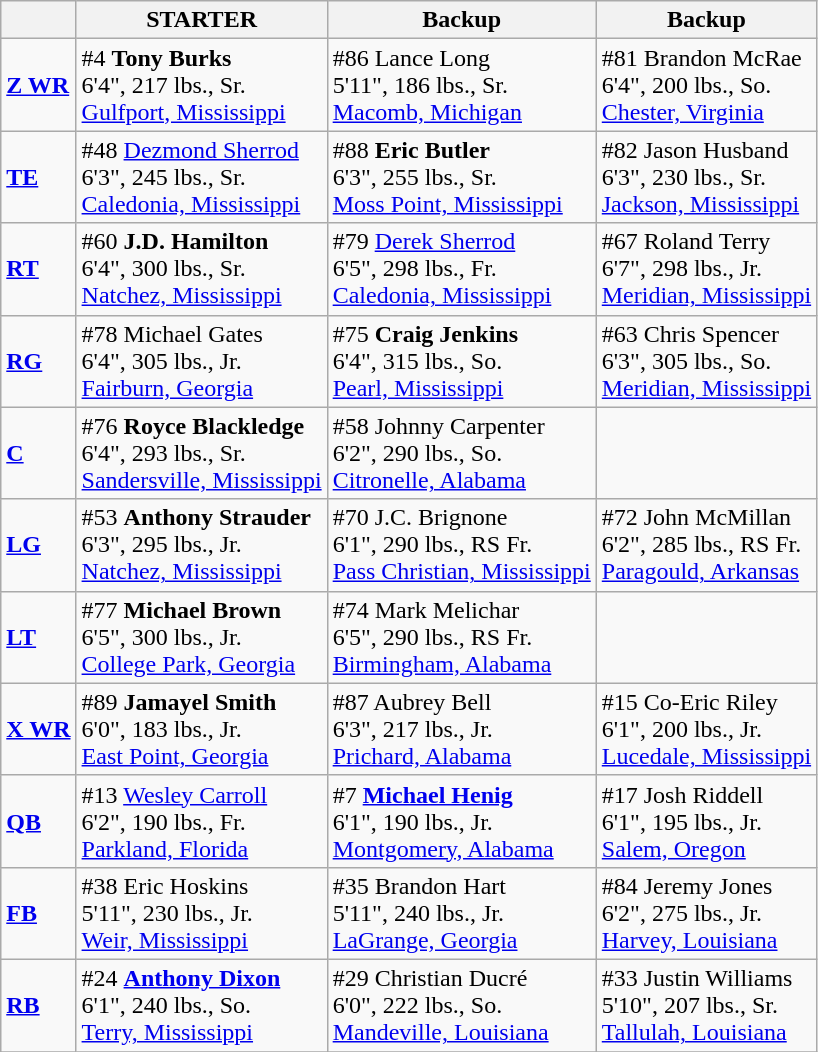<table class="wikitable">
<tr>
<th></th>
<th><strong>STARTER</strong></th>
<th><strong>Backup</strong></th>
<th><strong>Backup</strong></th>
</tr>
<tr>
<td><strong><a href='#'>Z WR</a></strong></td>
<td>#4 <strong>Tony Burks</strong><br>6'4", 217 lbs., Sr.<br><a href='#'>Gulfport, Mississippi</a></td>
<td>#86 Lance Long<br>5'11", 186 lbs., Sr.<br><a href='#'>Macomb, Michigan</a></td>
<td>#81 Brandon McRae<br>6'4", 200 lbs., So.<br><a href='#'>Chester, Virginia</a></td>
</tr>
<tr>
<td><strong><a href='#'>TE</a></strong></td>
<td>#48 <a href='#'>Dezmond Sherrod</a><br>6'3", 245 lbs., Sr.<br><a href='#'>Caledonia, Mississippi</a></td>
<td>#88 <strong>Eric Butler</strong><br>6'3", 255 lbs., Sr.<br><a href='#'>Moss Point, Mississippi</a></td>
<td>#82 Jason Husband<br>6'3", 230 lbs., Sr.<br><a href='#'>Jackson, Mississippi</a></td>
</tr>
<tr>
<td><strong><a href='#'>RT</a></strong></td>
<td>#60 <strong>J.D. Hamilton</strong><br>6'4", 300 lbs., Sr.<br><a href='#'>Natchez, Mississippi</a></td>
<td>#79 <a href='#'>Derek Sherrod</a><br>6'5", 298 lbs., Fr.<br><a href='#'>Caledonia, Mississippi</a></td>
<td>#67 Roland Terry<br>6'7", 298 lbs., Jr.<br><a href='#'>Meridian, Mississippi</a></td>
</tr>
<tr>
<td><strong><a href='#'>RG</a></strong></td>
<td>#78 Michael Gates<br>6'4", 305 lbs., Jr.<br><a href='#'>Fairburn, Georgia</a></td>
<td>#75 <strong>Craig Jenkins</strong><br>6'4", 315 lbs., So.<br><a href='#'>Pearl, Mississippi</a></td>
<td>#63 Chris Spencer<br>6'3", 305 lbs., So.<br><a href='#'>Meridian, Mississippi</a></td>
</tr>
<tr>
<td><strong><a href='#'>C</a></strong></td>
<td>#76 <strong>Royce Blackledge</strong><br>6'4", 293 lbs., Sr.<br><a href='#'>Sandersville, Mississippi</a></td>
<td>#58 Johnny Carpenter<br>6'2", 290 lbs., So.<br><a href='#'>Citronelle, Alabama</a></td>
<td></td>
</tr>
<tr>
<td><strong><a href='#'>LG</a></strong></td>
<td>#53 <strong>Anthony Strauder</strong><br>6'3", 295 lbs., Jr.<br><a href='#'>Natchez, Mississippi</a></td>
<td>#70 J.C. Brignone<br>6'1", 290 lbs., RS Fr.<br><a href='#'>Pass Christian, Mississippi</a></td>
<td>#72 John McMillan<br>6'2", 285 lbs., RS Fr.<br><a href='#'>Paragould, Arkansas</a></td>
</tr>
<tr>
<td><strong><a href='#'>LT</a></strong></td>
<td>#77 <strong>Michael Brown</strong><br>6'5", 300 lbs., Jr.<br><a href='#'>College Park, Georgia</a></td>
<td>#74 Mark Melichar<br>6'5", 290 lbs., RS Fr.<br><a href='#'>Birmingham, Alabama</a></td>
<td></td>
</tr>
<tr>
<td><strong><a href='#'>X WR</a></strong></td>
<td>#89 <strong>Jamayel Smith</strong><br>6'0", 183 lbs., Jr.<br><a href='#'>East Point, Georgia</a></td>
<td>#87 Aubrey Bell<br>6'3", 217 lbs., Jr.<br><a href='#'>Prichard, Alabama</a></td>
<td>#15 Co-Eric Riley<br>6'1", 200 lbs., Jr.<br><a href='#'>Lucedale, Mississippi</a></td>
</tr>
<tr>
<td><strong><a href='#'>QB</a></strong></td>
<td>#13 <a href='#'>Wesley Carroll</a><br>6'2", 190 lbs., Fr.<br><a href='#'>Parkland, Florida</a></td>
<td>#7 <strong><a href='#'>Michael Henig</a></strong><br>6'1", 190 lbs., Jr.<br><a href='#'>Montgomery, Alabama</a></td>
<td>#17 Josh Riddell<br>6'1", 195 lbs., Jr.<br><a href='#'>Salem, Oregon</a></td>
</tr>
<tr>
<td><strong><a href='#'>FB</a></strong></td>
<td>#38 Eric Hoskins<br>5'11", 230 lbs., Jr.<br><a href='#'>Weir, Mississippi</a></td>
<td>#35 Brandon Hart<br>5'11", 240 lbs., Jr.<br><a href='#'>LaGrange, Georgia</a></td>
<td>#84 Jeremy Jones<br>6'2", 275 lbs., Jr.<br><a href='#'>Harvey, Louisiana</a></td>
</tr>
<tr>
<td><strong><a href='#'>RB</a></strong></td>
<td>#24 <strong><a href='#'>Anthony Dixon</a></strong><br>6'1", 240 lbs., So.<br><a href='#'>Terry, Mississippi</a></td>
<td>#29 Christian Ducré<br>6'0", 222 lbs., So.<br><a href='#'>Mandeville, Louisiana</a></td>
<td>#33 Justin Williams<br>5'10", 207 lbs., Sr.<br><a href='#'>Tallulah, Louisiana</a></td>
</tr>
<tr>
</tr>
</table>
